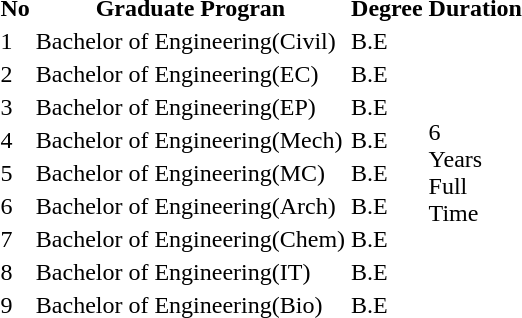<table ->
<tr>
<th>No</th>
<th>Graduate Progran</th>
<th>Degree</th>
<th class="Duration">Duration</th>
</tr>
<tr>
<td>1</td>
<td>Bachelor of Engineering(Civil)</td>
<td>B.E</td>
<td rowspan="9">6<br>Years<br>Full<br>Time</td>
</tr>
<tr>
<td>2</td>
<td>Bachelor of Engineering(EC)</td>
<td>B.E</td>
</tr>
<tr>
<td>3</td>
<td>Bachelor of Engineering(EP)</td>
<td>B.E</td>
</tr>
<tr>
<td>4</td>
<td>Bachelor of Engineering(Mech)</td>
<td>B.E</td>
</tr>
<tr>
<td>5</td>
<td>Bachelor of Engineering(MC)</td>
<td>B.E</td>
</tr>
<tr>
<td>6</td>
<td>Bachelor of Engineering(Arch)</td>
<td>B.E</td>
</tr>
<tr>
<td>7</td>
<td>Bachelor of Engineering(Chem)</td>
<td>B.E</td>
</tr>
<tr>
<td>8</td>
<td>Bachelor of Engineering(IT)</td>
<td>B.E</td>
</tr>
<tr>
<td>9</td>
<td>Bachelor of Engineering(Bio)</td>
<td>B.E</td>
</tr>
</table>
